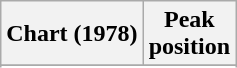<table class="wikitable sortable plainrowheaders">
<tr>
<th scope="col">Chart (1978)</th>
<th scope="col">Peak<br>position</th>
</tr>
<tr>
</tr>
<tr>
</tr>
</table>
